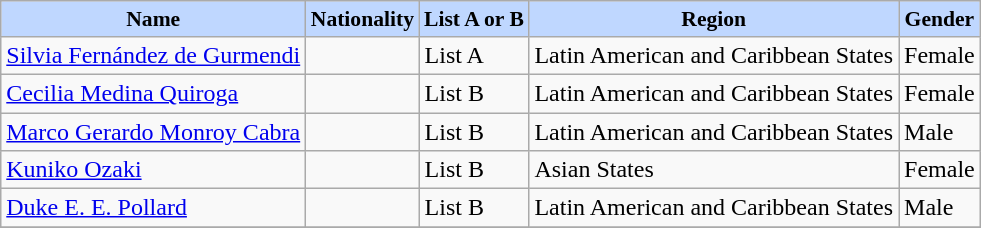<table class="wikitable">
<tr bgcolor=#BFD7FF align="center" style="font-size:90%;">
<td><strong>Name</strong></td>
<td><strong>Nationality</strong></td>
<td><strong>List A or B</strong></td>
<td><strong>Region</strong></td>
<td><strong>Gender</strong></td>
</tr>
<tr>
<td><a href='#'>Silvia Fernández de Gurmendi</a></td>
<td></td>
<td>List A</td>
<td>Latin American and Caribbean States</td>
<td>Female</td>
</tr>
<tr>
<td><a href='#'>Cecilia Medina Quiroga</a></td>
<td></td>
<td>List B</td>
<td>Latin American and Caribbean States</td>
<td>Female</td>
</tr>
<tr>
<td><a href='#'>Marco Gerardo Monroy Cabra</a></td>
<td></td>
<td>List B</td>
<td>Latin American and Caribbean States</td>
<td>Male</td>
</tr>
<tr>
<td><a href='#'>Kuniko Ozaki</a></td>
<td></td>
<td>List B</td>
<td>Asian States</td>
<td>Female</td>
</tr>
<tr>
<td><a href='#'>Duke E. E. Pollard</a></td>
<td></td>
<td>List B</td>
<td>Latin American and Caribbean States</td>
<td>Male</td>
</tr>
<tr>
</tr>
</table>
